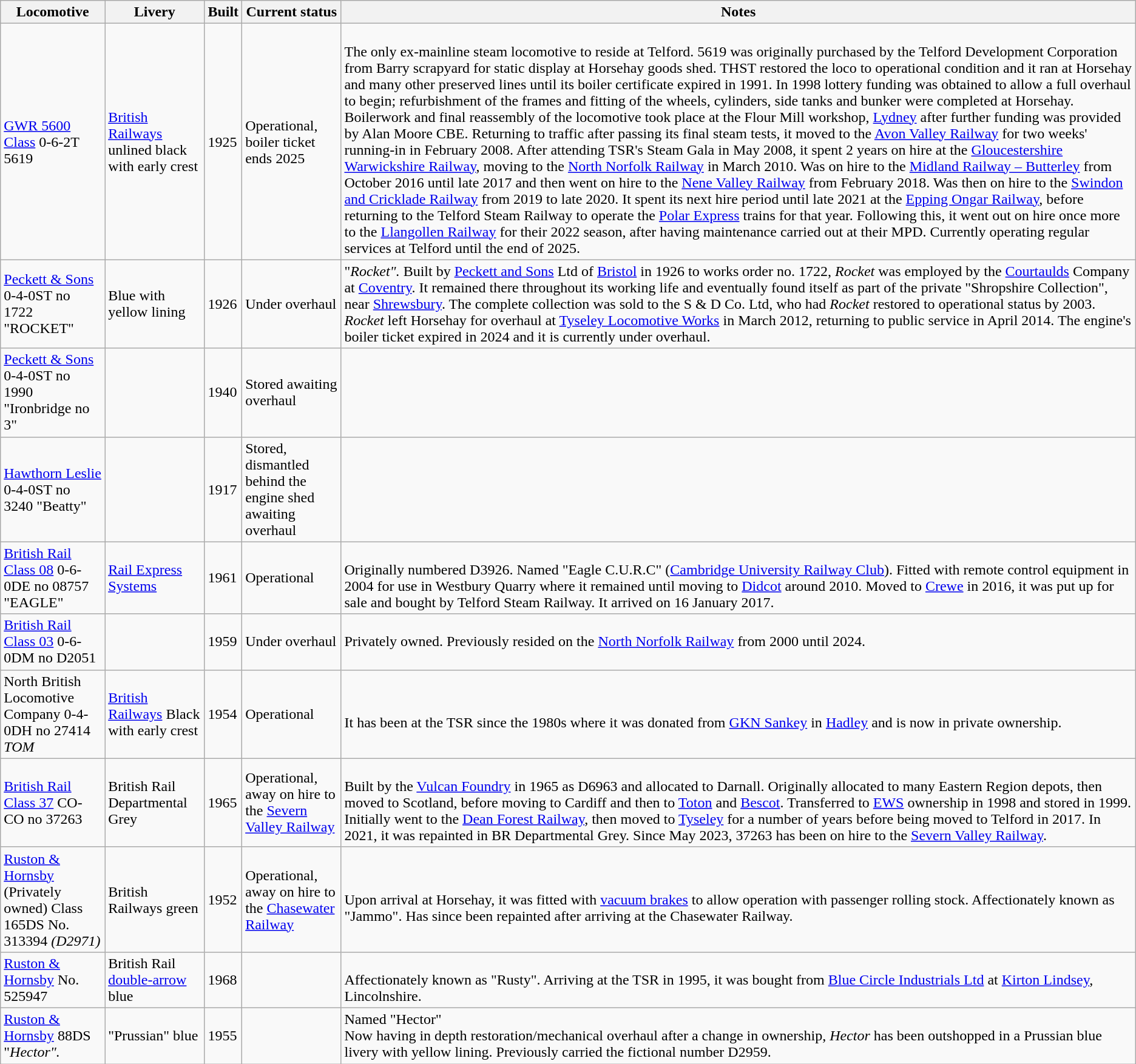<table class="wikitable">
<tr>
<th>Locomotive</th>
<th>Livery</th>
<th>Built</th>
<th>Current status</th>
<th>Notes</th>
</tr>
<tr>
<td><a href='#'>GWR 5600 Class</a> 0-6-2T 5619</td>
<td><a href='#'>British Railways</a> unlined black with early crest</td>
<td>1925</td>
<td>Operational, boiler ticket ends 2025</td>
<td><br>The only ex-mainline steam locomotive to reside at Telford. 5619 was originally purchased by the Telford Development Corporation from Barry scrapyard for static display at Horsehay goods shed. THST restored the loco to operational condition and it ran at Horsehay and many other preserved lines until its boiler certificate expired in 1991. In 1998 lottery funding was obtained to allow a full overhaul to begin; refurbishment of the frames and fitting of the wheels, cylinders, side tanks and bunker were completed at Horsehay. Boilerwork and final reassembly of the locomotive took place at the Flour Mill workshop, <a href='#'>Lydney</a> after further funding was provided by Alan Moore CBE. Returning to traffic after passing its final steam tests, it moved to the <a href='#'>Avon Valley Railway</a> for two weeks' running-in in February 2008. After attending TSR's Steam Gala in May 2008, it spent 2 years on hire at the <a href='#'>Gloucestershire Warwickshire Railway</a>, moving to the <a href='#'>North Norfolk Railway</a> in March 2010. Was on hire to the <a href='#'>Midland Railway – Butterley</a> from October 2016 until late 2017 and then went on hire to the <a href='#'>Nene Valley Railway</a> from February 2018. Was then on hire to the <a href='#'>Swindon and Cricklade Railway</a> from 2019 to late 2020. It spent its next hire period until late 2021 at the <a href='#'>Epping Ongar Railway</a>, before returning to the Telford Steam Railway to operate the <a href='#'>Polar Express</a> trains for that year. Following this, it went out on hire once more to the <a href='#'>Llangollen Railway</a> for their 2022 season, after having maintenance carried out at their MPD. Currently operating regular services at Telford until the end of 2025.</td>
</tr>
<tr>
<td><a href='#'>Peckett & Sons</a> 0-4-0ST no 1722 "ROCKET"</td>
<td>Blue with yellow lining</td>
<td>1926</td>
<td>Under overhaul</td>
<td> "<em>Rocket".</em> Built by <a href='#'>Peckett and Sons</a> Ltd of <a href='#'>Bristol</a> in 1926 to works order no. 1722, <em>Rocket</em> was employed by the <a href='#'>Courtaulds</a> Company at <a href='#'>Coventry</a>. It remained there throughout its working life and eventually found itself as part of the private "Shropshire Collection", near <a href='#'>Shrewsbury</a>. The complete collection was sold to the S & D Co. Ltd, who had <em>Rocket</em> restored to operational status by 2003. <em>Rocket</em> left Horsehay for overhaul at <a href='#'>Tyseley Locomotive Works</a> in March 2012, returning to public service in April 2014. The engine's boiler ticket expired in 2024 and it is currently under overhaul.</td>
</tr>
<tr>
<td><a href='#'>Peckett & Sons</a> 0-4-0ST no 1990 "Ironbridge no 3"</td>
<td></td>
<td>1940</td>
<td>Stored awaiting overhaul</td>
<td></td>
</tr>
<tr>
<td><a href='#'>Hawthorn Leslie</a> 0-4-0ST no 3240 "Beatty"</td>
<td></td>
<td>1917</td>
<td>Stored, dismantled behind the engine shed awaiting overhaul</td>
<td></td>
</tr>
<tr>
<td><a href='#'>British Rail Class 08</a> 0-6-0DE no 08757 "EAGLE"</td>
<td><a href='#'>Rail Express Systems</a></td>
<td>1961</td>
<td>Operational</td>
<td><br>Originally numbered D3926. Named "Eagle C.U.R.C" (<a href='#'>Cambridge University Railway Club</a>). Fitted with remote control equipment in 2004 for use in Westbury Quarry where it remained until moving to <a href='#'>Didcot</a> around 2010. Moved to <a href='#'>Crewe</a> in 2016, it was put up for sale and bought by Telford Steam Railway. It arrived on 16 January 2017.</td>
</tr>
<tr>
<td><a href='#'>British Rail Class 03</a> 0-6-0DM no D2051</td>
<td></td>
<td>1959</td>
<td>Under overhaul</td>
<td>Privately owned. Previously resided on the <a href='#'>North Norfolk Railway</a> from 2000 until 2024.</td>
</tr>
<tr>
<td>North British Locomotive Company 0-4-0DH no 27414 <em>TOM</em></td>
<td><a href='#'>British Railways</a> Black with early crest</td>
<td>1954</td>
<td>Operational</td>
<td><br>It has been at the TSR since the 1980s where it was donated from <a href='#'>GKN Sankey</a> in <a href='#'>Hadley</a> and is now in private ownership.</td>
</tr>
<tr>
<td><a href='#'>British Rail Class 37</a> CO-CO no 37263</td>
<td>British Rail Departmental Grey</td>
<td>1965</td>
<td>Operational, away on hire to the <a href='#'>Severn Valley Railway</a></td>
<td><br>Built by the <a href='#'>Vulcan Foundry</a> in 1965 as D6963 and allocated to Darnall. Originally allocated to many Eastern Region depots, then moved to Scotland, before moving to Cardiff and then to <a href='#'>Toton</a> and <a href='#'>Bescot</a>. Transferred to <a href='#'>EWS</a> ownership in 1998 and stored in 1999. Initially went to the <a href='#'>Dean Forest Railway</a>, then moved to <a href='#'>Tyseley</a> for a number of years before being moved to Telford in 2017. In 2021, it was repainted in BR Departmental Grey. Since May 2023, 37263 has been on hire to the <a href='#'>Severn Valley Railway</a>.</td>
</tr>
<tr>
<td><a href='#'>Ruston & Hornsby</a>  (Privately owned) Class 165DS No. 313394 <em>(D2971)</em></td>
<td>British Railways green</td>
<td>1952</td>
<td>Operational, away on hire to the <a href='#'>Chasewater Railway</a></td>
<td><br>Upon arrival at Horsehay, it was fitted with <a href='#'>vacuum brakes</a> to allow operation with passenger rolling stock. Affectionately known as "Jammo". Has since been repainted after arriving at the Chasewater Railway.</td>
</tr>
<tr>
<td><a href='#'>Ruston & Hornsby</a>  No. 525947</td>
<td>British Rail <a href='#'>double-arrow</a> blue</td>
<td>1968</td>
<td></td>
<td><br>Affectionately known as "Rusty". Arriving at the TSR in 1995, it was bought from <a href='#'>Blue Circle Industrials Ltd</a> at <a href='#'>Kirton Lindsey</a>, Lincolnshire.</td>
</tr>
<tr>
<td><a href='#'>Ruston & Hornsby</a>   88DS "<em>Hector".</em></td>
<td>"Prussian" blue</td>
<td>1955</td>
<td></td>
<td>Named "Hector"<br>Now having in depth restoration/mechanical overhaul after a change in ownership, <em>Hector</em> has been outshopped in a Prussian blue livery with yellow lining. Previously carried the fictional number D2959.</td>
</tr>
</table>
